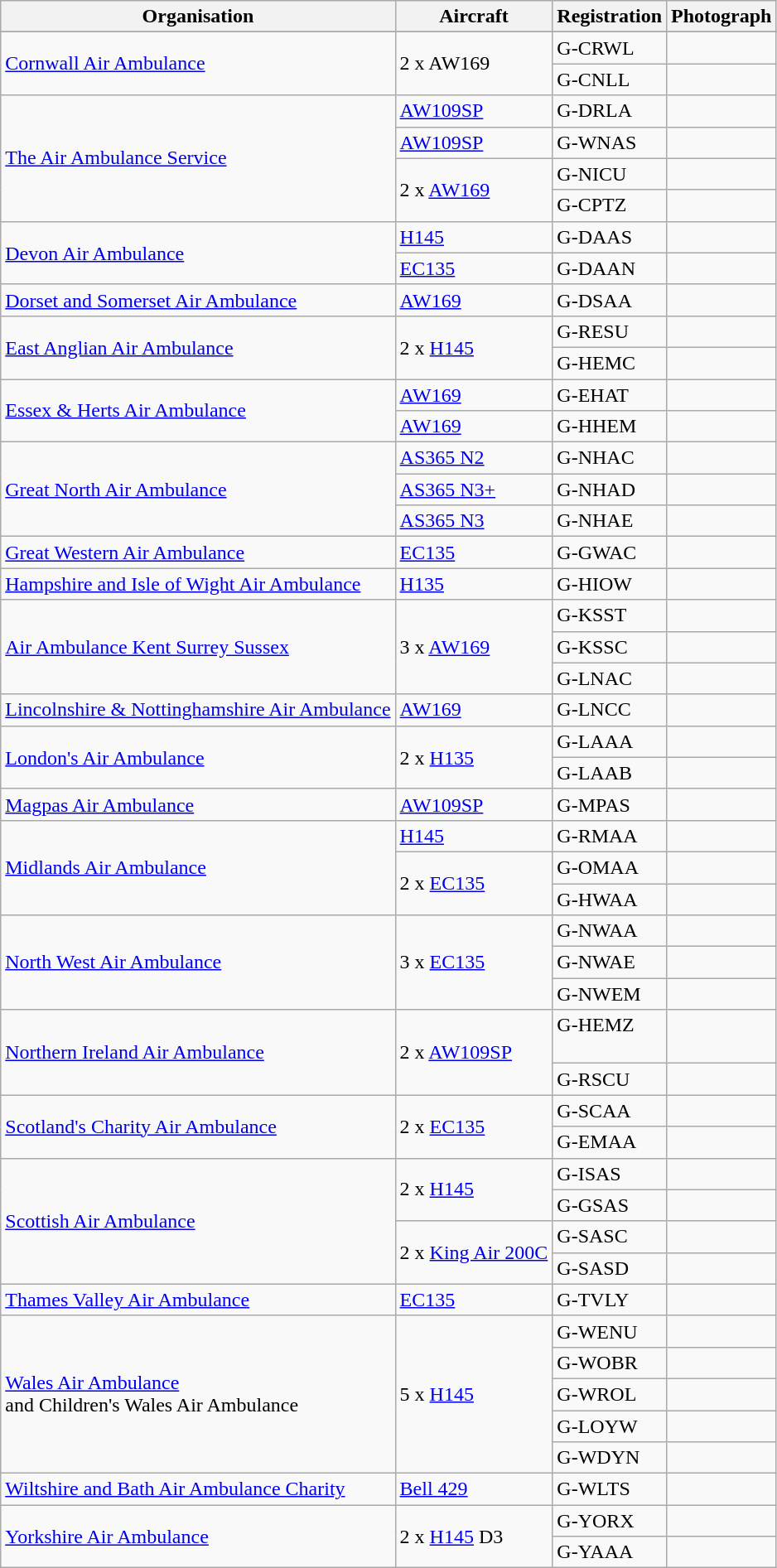<table class="wikitable sortable">
<tr>
<th>Organisation</th>
<th>Aircraft</th>
<th>Registration</th>
<th>Photograph</th>
</tr>
<tr>
</tr>
<tr>
<td rowspan="2"><a href='#'>Cornwall Air Ambulance</a></td>
<td rowspan="2">2 x AW169</td>
<td>G-CRWL</td>
<td></td>
</tr>
<tr>
<td>G-CNLL</td>
<td></td>
</tr>
<tr>
<td rowspan="4"><a href='#'>The Air Ambulance Service</a></td>
<td><a href='#'>AW109SP</a></td>
<td>G-DRLA</td>
<td></td>
</tr>
<tr>
<td><a href='#'>AW109SP</a></td>
<td>G-WNAS</td>
<td></td>
</tr>
<tr>
<td rowspan="2">2 x <a href='#'>AW169</a></td>
<td>G-NICU</td>
<td></td>
</tr>
<tr>
<td>G-CPTZ</td>
<td></td>
</tr>
<tr>
<td rowspan="2"><a href='#'>Devon Air Ambulance</a></td>
<td><a href='#'>H145</a></td>
<td>G-DAAS</td>
<td></td>
</tr>
<tr>
<td><a href='#'>EC135</a></td>
<td>G-DAAN</td>
<td></td>
</tr>
<tr>
<td><a href='#'>Dorset and Somerset Air Ambulance</a></td>
<td><a href='#'>AW169</a></td>
<td>G-DSAA</td>
<td></td>
</tr>
<tr>
<td rowspan="2"><a href='#'>East Anglian Air Ambulance</a></td>
<td rowspan="2">2 x <a href='#'>H145</a></td>
<td>G-RESU</td>
<td></td>
</tr>
<tr>
<td>G-HEMC</td>
<td></td>
</tr>
<tr>
<td rowspan="2"><a href='#'>Essex & Herts Air Ambulance</a></td>
<td><a href='#'>AW169</a></td>
<td>G-EHAT</td>
<td></td>
</tr>
<tr>
<td><a href='#'>AW169</a></td>
<td>G-HHEM</td>
<td></td>
</tr>
<tr>
<td rowspan="3"><a href='#'>Great North Air Ambulance</a></td>
<td><a href='#'>AS365 N2</a></td>
<td>G-NHAC</td>
<td></td>
</tr>
<tr>
<td><a href='#'>AS365 N3+</a></td>
<td>G-NHAD</td>
</tr>
<tr>
<td><a href='#'>AS365 N3</a></td>
<td>G-NHAE</td>
<td></td>
</tr>
<tr>
<td><a href='#'>Great Western Air Ambulance</a></td>
<td><a href='#'>EC135</a></td>
<td>G-GWAC</td>
<td></td>
</tr>
<tr>
<td><a href='#'>Hampshire and Isle of Wight Air Ambulance</a></td>
<td><a href='#'>H135</a></td>
<td>G-HIOW</td>
<td></td>
</tr>
<tr>
<td rowspan="3"><a href='#'>Air Ambulance Kent Surrey Sussex</a></td>
<td rowspan="3">3 x <a href='#'>AW169</a></td>
<td>G-KSST</td>
<td></td>
</tr>
<tr>
<td>G-KSSC</td>
<td></td>
</tr>
<tr>
<td>G-LNAC</td>
<td></td>
</tr>
<tr>
<td><a href='#'>Lincolnshire & Nottinghamshire Air Ambulance</a></td>
<td><a href='#'>AW169</a></td>
<td>G-LNCC</td>
<td></td>
</tr>
<tr>
<td rowspan="2"><a href='#'>London's Air Ambulance</a></td>
<td rowspan="2">2 x <a href='#'>H135</a></td>
<td>G-LAAA</td>
<td></td>
</tr>
<tr>
<td>G-LAAB</td>
<td></td>
</tr>
<tr>
<td><a href='#'>Magpas Air Ambulance</a></td>
<td><a href='#'>AW109SP</a></td>
<td>G-MPAS</td>
<td></td>
</tr>
<tr>
<td rowspan="3"><a href='#'>Midlands Air Ambulance</a></td>
<td><a href='#'>H145</a></td>
<td>G-RMAA</td>
<td></td>
</tr>
<tr>
<td rowspan="2">2 x <a href='#'>EC135</a></td>
<td>G-OMAA</td>
<td></td>
</tr>
<tr>
<td>G-HWAA</td>
<td></td>
</tr>
<tr>
<td rowspan="3"><a href='#'>North West Air Ambulance</a></td>
<td rowspan="3">3 x <a href='#'>EC135</a></td>
<td>G-NWAA</td>
<td></td>
</tr>
<tr>
<td>G-NWAE</td>
<td></td>
</tr>
<tr>
<td>G-NWEM</td>
<td></td>
</tr>
<tr>
<td rowspan="2"><a href='#'>Northern Ireland Air Ambulance</a></td>
<td rowspan="2">2 x <a href='#'>AW109SP</a></td>
<td>G-HEMZ<br><br></td>
<td></td>
</tr>
<tr>
<td>G-RSCU</td>
<td></td>
</tr>
<tr>
<td rowspan="2"><a href='#'>Scotland's Charity Air Ambulance</a></td>
<td rowspan="2">2 x <a href='#'>EC135</a></td>
<td>G-SCAA</td>
<td></td>
</tr>
<tr>
<td>G-EMAA</td>
<td></td>
</tr>
<tr>
<td rowspan="4"><a href='#'>Scottish Air Ambulance</a></td>
<td rowspan="2">2 x <a href='#'>H145</a></td>
<td>G-ISAS</td>
<td></td>
</tr>
<tr>
<td>G-GSAS</td>
<td></td>
</tr>
<tr>
<td rowspan="2">2 x <a href='#'>King Air 200C</a></td>
<td>G-SASC</td>
<td></td>
</tr>
<tr>
<td>G-SASD</td>
<td></td>
</tr>
<tr>
<td><a href='#'>Thames Valley Air Ambulance</a></td>
<td><a href='#'>EC135</a></td>
<td>G-TVLY</td>
<td></td>
</tr>
<tr>
<td rowspan="5"><a href='#'>Wales Air Ambulance</a><br>and Children's Wales Air Ambulance</td>
<td rowspan="5">5 x <a href='#'>H145</a></td>
<td>G-WENU</td>
<td></td>
</tr>
<tr>
<td>G-WOBR</td>
<td></td>
</tr>
<tr>
<td>G-WROL</td>
<td></td>
</tr>
<tr>
<td>G-LOYW</td>
<td></td>
</tr>
<tr>
<td>G-WDYN</td>
<td></td>
</tr>
<tr>
<td><a href='#'>Wiltshire and Bath Air Ambulance Charity</a></td>
<td><a href='#'>Bell 429</a></td>
<td>G-WLTS</td>
<td></td>
</tr>
<tr>
<td rowspan="2"><a href='#'>Yorkshire Air Ambulance</a></td>
<td rowspan="2">2 x <a href='#'>H145</a> D3</td>
<td>G-YORX</td>
<td></td>
</tr>
<tr>
<td>G-YAAA</td>
<td></td>
</tr>
</table>
